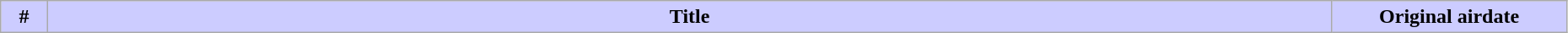<table class="wikitable" style="width:98%;">
<tr>
<th style="background:#ccf; width:3%;">#</th>
<th style="background: #CCF">Title</th>
<th style="background:#ccf; width:15%;">Original airdate<br>






















</th>
</tr>
</table>
